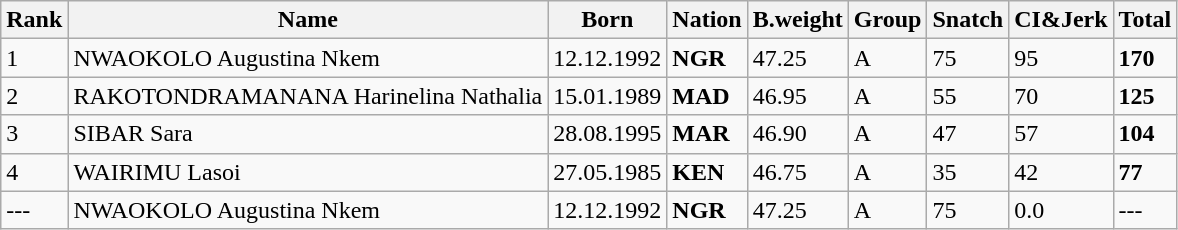<table class="wikitable">
<tr>
<th>Rank</th>
<th>Name</th>
<th>Born</th>
<th>Nation</th>
<th>B.weight</th>
<th>Group</th>
<th>Snatch</th>
<th>CI&Jerk</th>
<th>Total</th>
</tr>
<tr>
<td>1</td>
<td>NWAOKOLO Augustina Nkem</td>
<td>12.12.1992</td>
<td><strong>NGR</strong></td>
<td>47.25</td>
<td>A</td>
<td>75</td>
<td>95</td>
<td><strong>170</strong></td>
</tr>
<tr>
<td>2</td>
<td>RAKOTONDRAMANANA Harinelina Nathalia</td>
<td>15.01.1989</td>
<td><strong>MAD</strong></td>
<td>46.95</td>
<td>A</td>
<td>55</td>
<td>70</td>
<td><strong>125</strong></td>
</tr>
<tr>
<td>3</td>
<td>SIBAR Sara</td>
<td>28.08.1995</td>
<td><strong>MAR</strong></td>
<td>46.90</td>
<td>A</td>
<td>47</td>
<td>57</td>
<td><strong>104</strong></td>
</tr>
<tr>
<td>4</td>
<td>WAIRIMU Lasoi</td>
<td>27.05.1985</td>
<td><strong>KEN</strong></td>
<td>46.75</td>
<td>A</td>
<td>35</td>
<td>42</td>
<td><strong>77</strong></td>
</tr>
<tr>
<td>---</td>
<td>NWAOKOLO Augustina Nkem</td>
<td>12.12.1992</td>
<td><strong>NGR</strong></td>
<td>47.25</td>
<td>A</td>
<td>75</td>
<td>0.0</td>
<td>---</td>
</tr>
</table>
